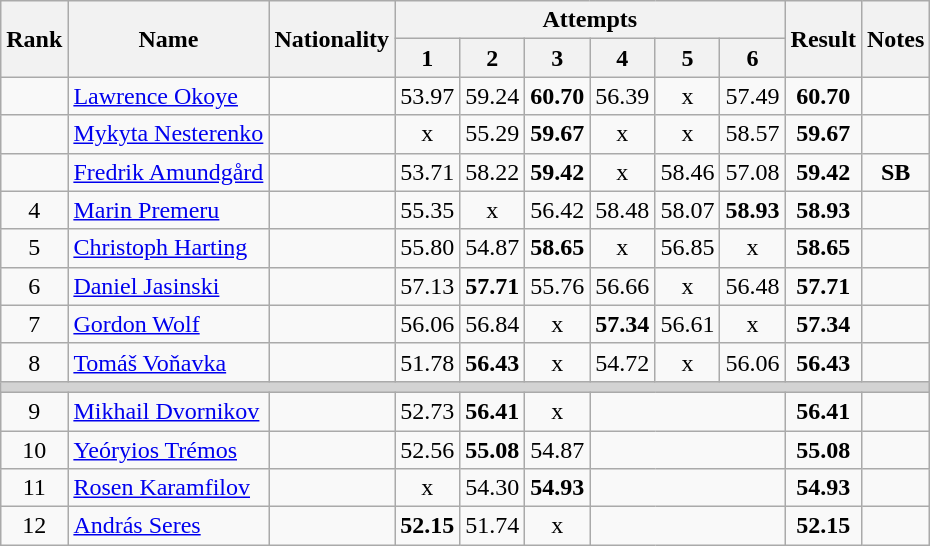<table class="wikitable sortable" style="text-align:center">
<tr>
<th rowspan=2>Rank</th>
<th rowspan=2>Name</th>
<th rowspan=2>Nationality</th>
<th colspan=6>Attempts</th>
<th rowspan=2>Result</th>
<th rowspan=2>Notes</th>
</tr>
<tr>
<th>1</th>
<th>2</th>
<th>3</th>
<th>4</th>
<th>5</th>
<th>6</th>
</tr>
<tr>
<td></td>
<td align=left><a href='#'>Lawrence Okoye</a></td>
<td align=left></td>
<td>53.97</td>
<td>59.24</td>
<td><strong>60.70</strong></td>
<td>56.39</td>
<td>x</td>
<td>57.49</td>
<td><strong>60.70</strong></td>
<td></td>
</tr>
<tr>
<td></td>
<td align=left><a href='#'>Mykyta Nesterenko</a></td>
<td align=left></td>
<td>x</td>
<td>55.29</td>
<td><strong>59.67</strong></td>
<td>x</td>
<td>x</td>
<td>58.57</td>
<td><strong>59.67</strong></td>
<td></td>
</tr>
<tr>
<td></td>
<td align=left><a href='#'>Fredrik Amundgård</a></td>
<td align=left></td>
<td>53.71</td>
<td>58.22</td>
<td><strong>59.42</strong></td>
<td>x</td>
<td>58.46</td>
<td>57.08</td>
<td><strong>59.42</strong></td>
<td><strong>SB</strong></td>
</tr>
<tr>
<td>4</td>
<td align=left><a href='#'>Marin Premeru</a></td>
<td align=left></td>
<td>55.35</td>
<td>x</td>
<td>56.42</td>
<td>58.48</td>
<td>58.07</td>
<td><strong>58.93</strong></td>
<td><strong>58.93</strong></td>
<td></td>
</tr>
<tr>
<td>5</td>
<td align=left><a href='#'>Christoph Harting</a></td>
<td align=left></td>
<td>55.80</td>
<td>54.87</td>
<td><strong>58.65</strong></td>
<td>x</td>
<td>56.85</td>
<td>x</td>
<td><strong>58.65</strong></td>
<td></td>
</tr>
<tr>
<td>6</td>
<td align=left><a href='#'>Daniel Jasinski</a></td>
<td align=left></td>
<td>57.13</td>
<td><strong>57.71</strong></td>
<td>55.76</td>
<td>56.66</td>
<td>x</td>
<td>56.48</td>
<td><strong>57.71</strong></td>
<td></td>
</tr>
<tr>
<td>7</td>
<td align=left><a href='#'>Gordon Wolf</a></td>
<td align=left></td>
<td>56.06</td>
<td>56.84</td>
<td>x</td>
<td><strong>57.34</strong></td>
<td>56.61</td>
<td>x</td>
<td><strong>57.34</strong></td>
<td></td>
</tr>
<tr>
<td>8</td>
<td align=left><a href='#'>Tomáš Voňavka</a></td>
<td align=left></td>
<td>51.78</td>
<td><strong>56.43</strong></td>
<td>x</td>
<td>54.72</td>
<td>x</td>
<td>56.06</td>
<td><strong>56.43</strong></td>
<td></td>
</tr>
<tr>
<td colspan=11 bgcolor=lightgray></td>
</tr>
<tr>
<td>9</td>
<td align=left><a href='#'>Mikhail Dvornikov</a></td>
<td align=left></td>
<td>52.73</td>
<td><strong>56.41</strong></td>
<td>x</td>
<td colspan=3></td>
<td><strong>56.41</strong></td>
<td></td>
</tr>
<tr>
<td>10</td>
<td align=left><a href='#'>Yeóryios Trémos</a></td>
<td align=left></td>
<td>52.56</td>
<td><strong>55.08</strong></td>
<td>54.87</td>
<td colspan=3></td>
<td><strong>55.08</strong></td>
<td></td>
</tr>
<tr>
<td>11</td>
<td align=left><a href='#'>Rosen Karamfilov</a></td>
<td align=left></td>
<td>x</td>
<td>54.30</td>
<td><strong>54.93</strong></td>
<td colspan=3></td>
<td><strong>54.93</strong></td>
<td></td>
</tr>
<tr>
<td>12</td>
<td align=left><a href='#'>András Seres</a></td>
<td align=left></td>
<td><strong>52.15</strong></td>
<td>51.74</td>
<td>x</td>
<td colspan=3></td>
<td><strong>52.15</strong></td>
<td></td>
</tr>
</table>
